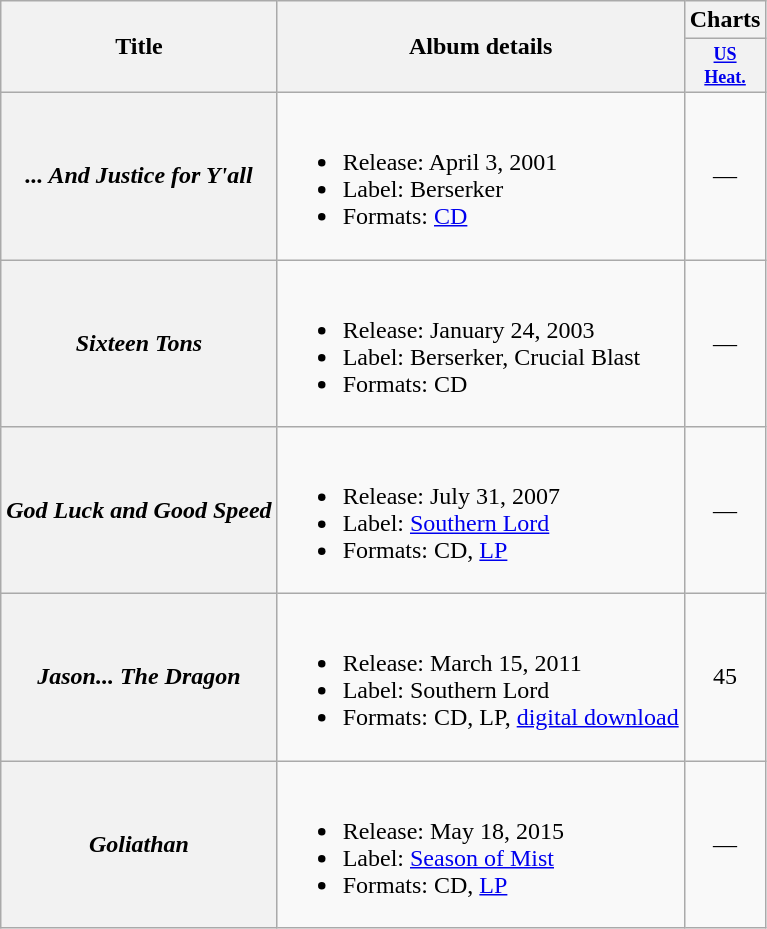<table class="wikitable plainrowheaders">
<tr>
<th rowspan=2>Title</th>
<th rowspan=2>Album details</th>
<th>Charts</th>
</tr>
<tr>
<th style="width:3em;font-size:75%;text-align:center;"><a href='#'>US<br>Heat.</a></th>
</tr>
<tr>
<th scope="row"><em>... And Justice for Y'all</em></th>
<td><br><ul><li>Release: April 3, 2001</li><li>Label: Berserker</li><li>Formats: <a href='#'>CD</a></li></ul></td>
<td style="text-align:center;">—</td>
</tr>
<tr>
<th scope="row"><em>Sixteen Tons</em></th>
<td><br><ul><li>Release: January 24, 2003</li><li>Label: Berserker, Crucial Blast</li><li>Formats: CD</li></ul></td>
<td style="text-align:center;">—</td>
</tr>
<tr>
<th scope="row"><em>God Luck and Good Speed</em></th>
<td><br><ul><li>Release: July 31, 2007</li><li>Label: <a href='#'>Southern Lord</a></li><li>Formats: CD, <a href='#'>LP</a></li></ul></td>
<td style="text-align:center;">—</td>
</tr>
<tr>
<th scope="row"><em>Jason... The Dragon</em></th>
<td><br><ul><li>Release: March 15, 2011</li><li>Label: Southern Lord</li><li>Formats: CD, LP, <a href='#'>digital download</a></li></ul></td>
<td style="text-align:center;">45</td>
</tr>
<tr>
<th scope="row"><em>Goliathan</em></th>
<td><br><ul><li>Release: May 18, 2015</li><li>Label: <a href='#'>Season of Mist</a></li><li>Formats: CD, <a href='#'>LP</a></li></ul></td>
<td style="text-align:center;">—</td>
</tr>
</table>
